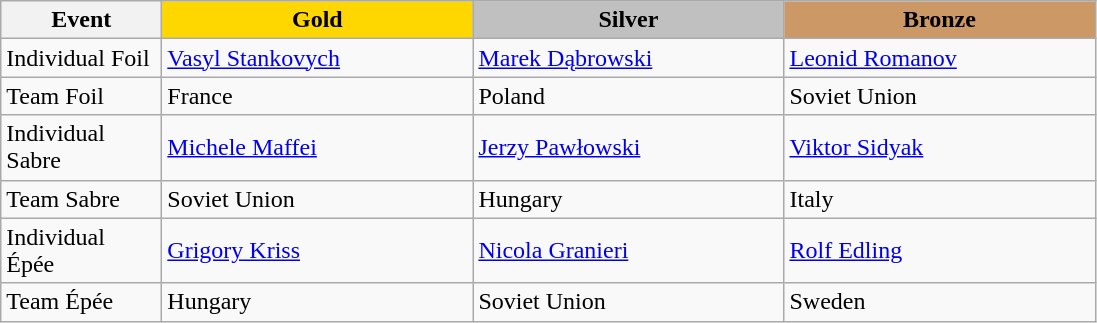<table class="wikitable">
<tr>
<th width="100">Event</th>
<th style="background-color:gold;" width="200"> Gold</th>
<th style="background-color:silver;" width="200"> Silver</th>
<th style="background-color:#CC9966;" width="200"> Bronze</th>
</tr>
<tr>
<td>Individual Foil</td>
<td> <a href='#'>Vasyl Stankovych</a></td>
<td> <a href='#'>Marek Dąbrowski</a></td>
<td> <a href='#'>Leonid Romanov</a></td>
</tr>
<tr>
<td>Team Foil</td>
<td> France</td>
<td> Poland</td>
<td> Soviet Union</td>
</tr>
<tr>
<td>Individual Sabre</td>
<td> <a href='#'>Michele Maffei</a></td>
<td> <a href='#'>Jerzy Pawłowski</a></td>
<td> <a href='#'>Viktor Sidyak</a></td>
</tr>
<tr>
<td>Team Sabre</td>
<td> Soviet Union</td>
<td> Hungary</td>
<td> Italy</td>
</tr>
<tr>
<td>Individual Épée</td>
<td> <a href='#'>Grigory Kriss</a></td>
<td> <a href='#'>Nicola Granieri</a></td>
<td> <a href='#'>Rolf Edling</a></td>
</tr>
<tr>
<td>Team Épée</td>
<td> Hungary</td>
<td> Soviet Union</td>
<td> Sweden</td>
</tr>
</table>
